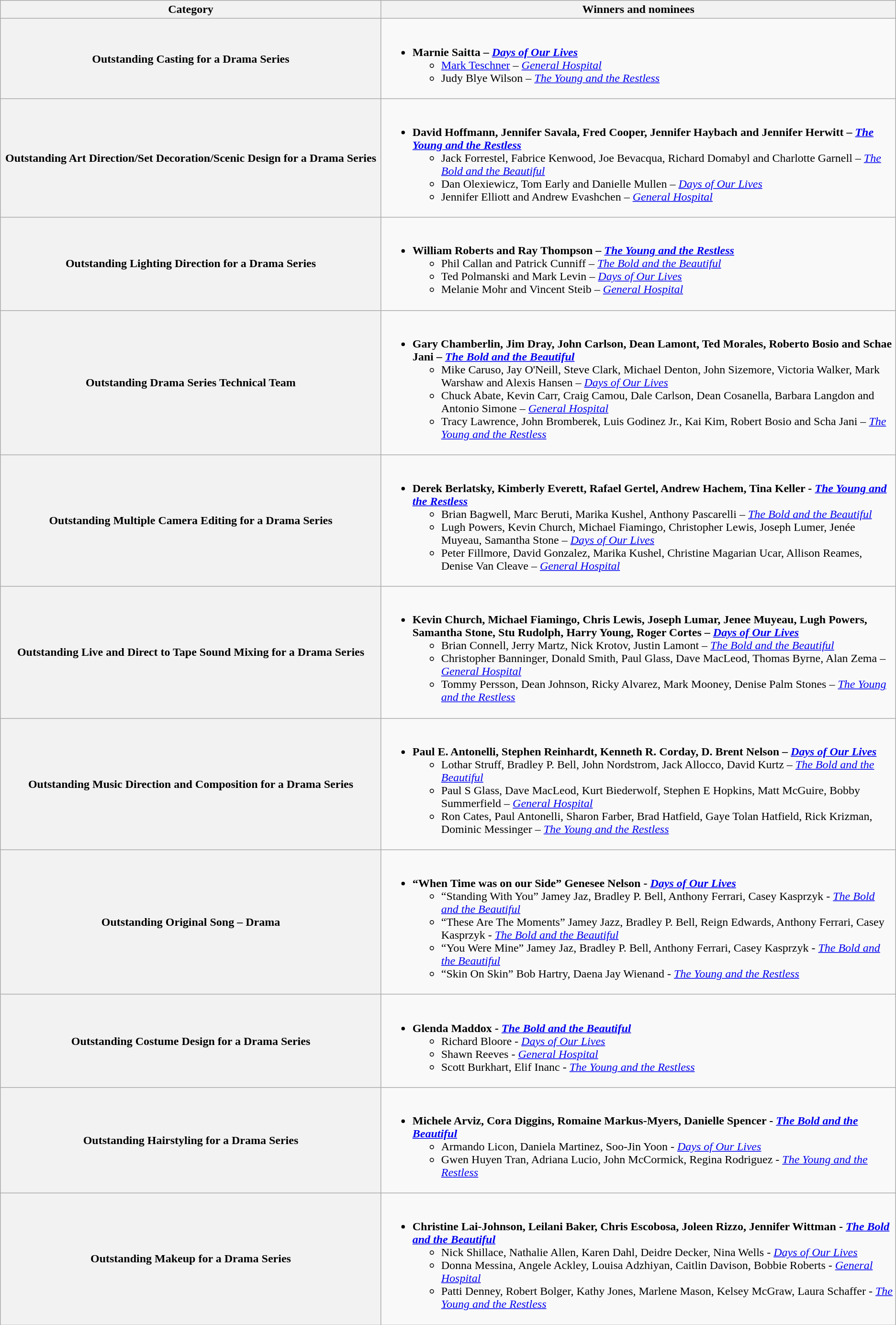<table class="wikitable sortable">
<tr>
<th scope="col" width="37%">Category</th>
<th scope="col" width="50%">Winners and nominees</th>
</tr>
<tr>
<th scope="row">Outstanding Casting for a Drama Series</th>
<td><br><ul><li><strong>Marnie Saitta – <em><a href='#'>Days of Our Lives</a></em> </strong> <ul><li><a href='#'>Mark Teschner</a> – <em><a href='#'>General Hospital</a></em> </li><li>Judy Blye Wilson – <em><a href='#'>The Young and the Restless</a></em> </li></ul></li></ul></td>
</tr>
<tr>
<th scope="row">Outstanding Art Direction/Set Decoration/Scenic Design for a Drama Series</th>
<td><br><ul><li><strong>David Hoffmann, Jennifer Savala, Fred Cooper, Jennifer Haybach and Jennifer Herwitt – <em><a href='#'>The Young and the Restless</a></em> </strong> <ul><li>Jack Forrestel, Fabrice Kenwood, Joe Bevacqua, Richard Domabyl and Charlotte Garnell – <em><a href='#'>The Bold and the Beautiful</a></em> </li><li>Dan Olexiewicz, Tom Early and Danielle Mullen – <em><a href='#'>Days of Our Lives</a></em> </li><li>Jennifer Elliott and Andrew Evashchen – <em><a href='#'>General Hospital</a></em> </li></ul></li></ul></td>
</tr>
<tr>
<th scope="row">Outstanding Lighting Direction for a Drama Series</th>
<td><br><ul><li><strong>William Roberts and Ray Thompson – <em><a href='#'>The Young and the Restless</a></em> </strong> <ul><li>Phil Callan and Patrick Cunniff – <em><a href='#'>The Bold and the Beautiful</a></em> </li><li>Ted Polmanski and Mark Levin – <em><a href='#'>Days of Our Lives</a></em> </li><li>Melanie Mohr and Vincent Steib – <em><a href='#'>General Hospital</a></em> </li></ul></li></ul></td>
</tr>
<tr>
<th scope="row">Outstanding Drama Series Technical Team</th>
<td><br><ul><li><strong>Gary Chamberlin, Jim Dray, John Carlson, Dean Lamont, Ted Morales, Roberto Bosio and Schae Jani – <em><a href='#'>The Bold and the Beautiful</a></em> </strong> <ul><li>Mike Caruso, Jay O'Neill, Steve Clark, Michael Denton, John Sizemore, Victoria Walker, Mark Warshaw and Alexis Hansen – <em><a href='#'>Days of Our Lives</a></em> </li><li>Chuck Abate, Kevin Carr, Craig Camou, Dale Carlson, Dean Cosanella, Barbara Langdon and Antonio Simone – <em><a href='#'>General Hospital</a></em> </li><li>Tracy Lawrence, John Bromberek, Luis Godinez Jr., Kai Kim, Robert Bosio and Scha Jani – <em><a href='#'>The Young and the Restless</a></em> </li></ul></li></ul></td>
</tr>
<tr>
<th scope="row">Outstanding Multiple Camera Editing for a Drama Series</th>
<td><br><ul><li><strong>Derek Berlatsky, Kimberly Everett, Rafael Gertel, Andrew Hachem, Tina Keller - <em><a href='#'>The Young and the Restless</a></em> </strong> <ul><li>Brian Bagwell, Marc Beruti, Marika Kushel, Anthony Pascarelli – <em><a href='#'>The Bold and the Beautiful</a></em> </li><li>Lugh Powers, Kevin Church, Michael Fiamingo, Christopher Lewis, Joseph Lumer, Jenée Muyeau, Samantha Stone – <em><a href='#'>Days of Our Lives</a></em> </li><li>Peter Fillmore, David Gonzalez, Marika Kushel, Christine Magarian Ucar, Allison Reames, Denise Van Cleave – <em><a href='#'>General Hospital</a></em> </li></ul></li></ul></td>
</tr>
<tr>
<th scope="row">Outstanding Live and Direct to Tape Sound Mixing for a Drama Series</th>
<td><br><ul><li><strong>Kevin Church, Michael Fiamingo, Chris Lewis, Joseph Lumar, Jenee Muyeau, Lugh Powers, Samantha Stone, Stu Rudolph, Harry Young, Roger Cortes – <em><a href='#'>Days of Our Lives</a></em> </strong> <ul><li>Brian Connell, Jerry Martz, Nick Krotov, Justin Lamont – <em><a href='#'>The Bold and the Beautiful</a></em> </li><li>Christopher Banninger, Donald Smith, Paul Glass, Dave MacLeod, Thomas Byrne, Alan Zema – <em><a href='#'>General Hospital</a></em> </li><li>Tommy Persson, Dean Johnson, Ricky Alvarez, Mark Mooney, Denise Palm Stones – <em><a href='#'>The Young and the Restless</a></em> </li></ul></li></ul></td>
</tr>
<tr>
<th scope="row">Outstanding Music Direction and Composition for a Drama Series</th>
<td><br><ul><li><strong>Paul E. Antonelli, Stephen Reinhardt, Kenneth R. Corday, D. Brent Nelson – <em><a href='#'>Days of Our Lives</a></em> </strong> <ul><li>Lothar Struff, Bradley P. Bell, John Nordstrom, Jack Allocco, David Kurtz – <em><a href='#'>The Bold and the Beautiful</a></em> </li><li>Paul S Glass, Dave MacLeod, Kurt Biederwolf, Stephen E Hopkins, Matt McGuire, Bobby Summerfield – <em><a href='#'>General Hospital</a></em> </li><li>Ron Cates, Paul Antonelli, Sharon Farber, Brad Hatfield, Gaye Tolan Hatfield, Rick Krizman, Dominic Messinger – <em><a href='#'>The Young and the Restless</a></em> </li></ul></li></ul></td>
</tr>
<tr>
<th scope="row">Outstanding Original Song – Drama</th>
<td><br><ul><li><strong>“When Time was on our Side” Genesee Nelson - <em><a href='#'>Days of Our Lives</a></em> </strong> <ul><li>“Standing With You” Jamey Jaz, Bradley P. Bell, Anthony Ferrari, Casey Kasprzyk - <em><a href='#'>The Bold and the Beautiful</a></em> </li><li>“These Are The Moments” Jamey Jazz, Bradley P. Bell, Reign Edwards, Anthony Ferrari, Casey Kasprzyk - <em><a href='#'>The Bold and the Beautiful</a></em> </li><li>“You Were Mine” Jamey Jaz, Bradley P. Bell, Anthony Ferrari, Casey Kasprzyk - <em><a href='#'>The Bold and the Beautiful</a></em> </li><li>“Skin On Skin” Bob Hartry, Daena Jay Wienand - <em><a href='#'>The Young and the Restless</a></em> </li></ul></li></ul></td>
</tr>
<tr>
<th scope="row">Outstanding Costume Design for a Drama Series</th>
<td><br><ul><li><strong>Glenda Maddox - <em><a href='#'>The Bold and the Beautiful</a></em> </strong> <ul><li>Richard Bloore - <em><a href='#'>Days of Our Lives</a></em> </li><li>Shawn Reeves - <em><a href='#'>General Hospital</a></em> </li><li>Scott Burkhart, Elif Inanc - <em><a href='#'>The Young and the Restless</a></em> </li></ul></li></ul></td>
</tr>
<tr>
<th scope="row">Outstanding Hairstyling for a Drama Series</th>
<td><br><ul><li><strong>Michele Arviz, Cora Diggins, Romaine Markus-Myers, Danielle Spencer - <em><a href='#'>The Bold and the Beautiful</a></em> </strong> <ul><li>Armando Licon, Daniela Martinez, Soo-Jin Yoon - <em><a href='#'>Days of Our Lives</a></em> </li><li>Gwen Huyen Tran, Adriana Lucio, John McCormick, Regina Rodriguez - <em><a href='#'>The Young and the Restless</a></em> </li></ul></li></ul></td>
</tr>
<tr>
<th scope="row">Outstanding Makeup for a Drama Series</th>
<td><br><ul><li><strong>Christine Lai-Johnson, Leilani Baker, Chris Escobosa, Joleen Rizzo, Jennifer Wittman - <em><a href='#'>The Bold and the Beautiful</a></em> </strong> <ul><li>Nick Shillace, Nathalie Allen, Karen Dahl, Deidre Decker, Nina Wells - <em><a href='#'>Days of Our Lives</a></em> </li><li>Donna Messina, Angele Ackley, Louisa Adzhiyan, Caitlin Davison, Bobbie Roberts - <em><a href='#'>General Hospital</a></em> </li><li>Patti Denney, Robert Bolger, Kathy Jones, Marlene Mason, Kelsey McGraw, Laura Schaffer - <em><a href='#'>The Young and the Restless</a></em> </li></ul></li></ul></td>
</tr>
</table>
